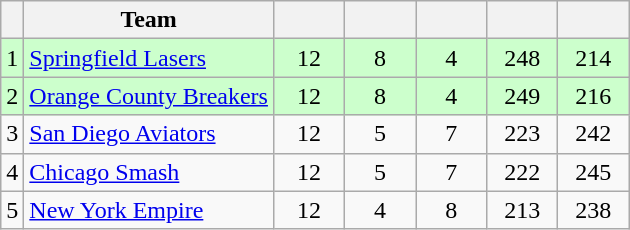<table class="wikitable" style="text-align:center;">
<tr>
<th></th>
<th>Team</th>
<th width="40"></th>
<th width="40"></th>
<th width="40"></th>
<th width="40"></th>
<th width="40"></th>
</tr>
<tr bgcolor=ccffcc>
<td>1</td>
<td align="left"><a href='#'>Springfield Lasers</a></td>
<td>12</td>
<td>8</td>
<td>4</td>
<td>248</td>
<td>214</td>
</tr>
<tr bgcolor=ccffcc>
<td>2</td>
<td align="left"><a href='#'>Orange County Breakers</a></td>
<td>12</td>
<td>8</td>
<td>4</td>
<td>249</td>
<td>216</td>
</tr>
<tr>
<td>3</td>
<td align="left"><a href='#'>San Diego Aviators</a></td>
<td>12</td>
<td>5</td>
<td>7</td>
<td>223</td>
<td>242</td>
</tr>
<tr>
<td>4</td>
<td align="left"><a href='#'>Chicago Smash</a></td>
<td>12</td>
<td>5</td>
<td>7</td>
<td>222</td>
<td>245</td>
</tr>
<tr>
<td>5</td>
<td align="left"><a href='#'>New York Empire</a></td>
<td>12</td>
<td>4</td>
<td>8</td>
<td>213</td>
<td>238</td>
</tr>
</table>
